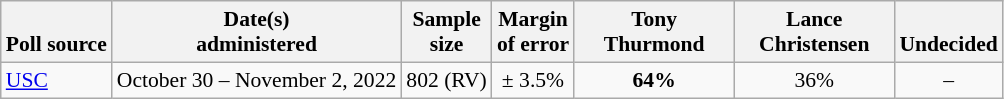<table class="wikitable" style="font-size:90%;text-align:center;">
<tr valign=bottom>
<th>Poll source</th>
<th>Date(s)<br>administered</th>
<th>Sample<br>size</th>
<th>Margin<br>of error</th>
<th style="width:100px;">Tony<br>Thurmond</th>
<th style="width:100px;">Lance<br>Christensen</th>
<th>Undecided</th>
</tr>
<tr>
<td style="text-align:left;"><a href='#'>USC</a></td>
<td>October 30 – November 2, 2022</td>
<td>802 (RV)</td>
<td>± 3.5%</td>
<td><strong>64%</strong></td>
<td>36%</td>
<td>–</td>
</tr>
</table>
